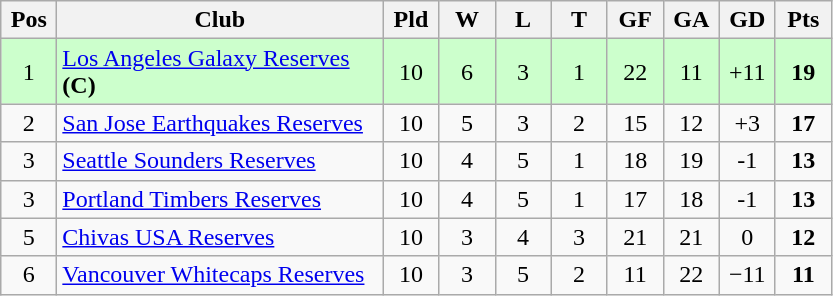<table class="wikitable" style="text-align:center">
<tr>
<th width=30>Pos</th>
<th width=210>Club</th>
<th width=30>Pld</th>
<th width=30>W</th>
<th width=30>L</th>
<th width=30>T</th>
<th width=30>GF</th>
<th width=30>GA</th>
<th width=30>GD</th>
<th width=30>Pts</th>
</tr>
<tr bgcolor=#ccffcc>
<td>1</td>
<td align="left"><a href='#'>Los Angeles Galaxy Reserves</a> <strong>(C)</strong></td>
<td>10</td>
<td>6</td>
<td>3</td>
<td>1</td>
<td>22</td>
<td>11</td>
<td>+11</td>
<td><strong>19</strong></td>
</tr>
<tr>
<td>2</td>
<td align="left"><a href='#'>San Jose Earthquakes Reserves</a></td>
<td>10</td>
<td>5</td>
<td>3</td>
<td>2</td>
<td>15</td>
<td>12</td>
<td>+3</td>
<td><strong>17</strong></td>
</tr>
<tr>
<td>3</td>
<td align="left"><a href='#'>Seattle Sounders Reserves</a></td>
<td>10</td>
<td>4</td>
<td>5</td>
<td>1</td>
<td>18</td>
<td>19</td>
<td>-1</td>
<td><strong>13</strong></td>
</tr>
<tr>
<td>3</td>
<td align="left"><a href='#'>Portland Timbers Reserves</a></td>
<td>10</td>
<td>4</td>
<td>5</td>
<td>1</td>
<td>17</td>
<td>18</td>
<td>-1</td>
<td><strong>13</strong></td>
</tr>
<tr>
<td>5</td>
<td align="left"><a href='#'>Chivas USA Reserves</a></td>
<td>10</td>
<td>3</td>
<td>4</td>
<td>3</td>
<td>21</td>
<td>21</td>
<td>0</td>
<td><strong>12</strong></td>
</tr>
<tr>
<td>6</td>
<td align="left"><a href='#'>Vancouver Whitecaps Reserves</a></td>
<td>10</td>
<td>3</td>
<td>5</td>
<td>2</td>
<td>11</td>
<td>22</td>
<td>−11</td>
<td><strong>11</strong></td>
</tr>
</table>
